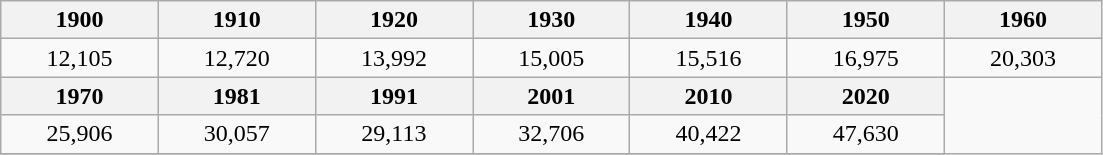<table class="wikitable">
<tr>
<th width="7%">1900</th>
<th width="7%">1910</th>
<th width="7%">1920</th>
<th width="7%">1930</th>
<th width="7%">1940</th>
<th width="7%">1950</th>
<th width="7%">1960</th>
</tr>
<tr>
<td align="center">12,105</td>
<td align="center">12,720</td>
<td align="center">13,992</td>
<td align="center">15,005</td>
<td align="center">15,516</td>
<td align="center">16,975</td>
<td align="center">20,303</td>
</tr>
<tr>
<th width="7%">1970</th>
<th width="7%">1981</th>
<th width="7%">1991</th>
<th width="7%">2001</th>
<th width="7%">2010</th>
<th width="7%">2020</th>
</tr>
<tr>
<td align="center">25,906</td>
<td align="center">30,057</td>
<td align="center">29,113</td>
<td align="center">32,706</td>
<td align="center">40,422</td>
<td align="center">47,630</td>
</tr>
<tr>
</tr>
</table>
